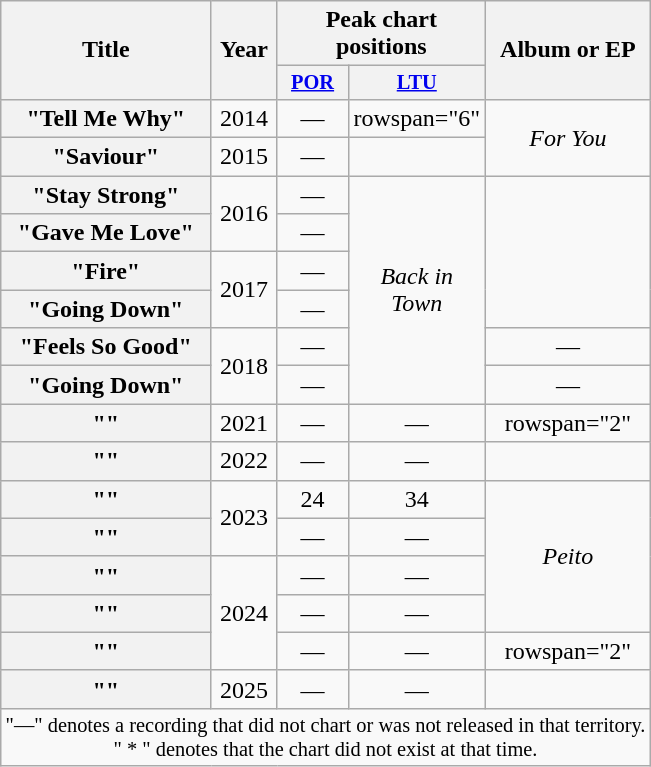<table class="wikitable plainrowheaders" style="text-align:center;" border="1">
<tr>
<th scope="col" rowspan="2">Title</th>
<th scope="col" rowspan="2">Year</th>
<th scope="col" colspan="2">Peak chart positions</th>
<th scope="col" rowspan="2">Album or EP</th>
</tr>
<tr>
<th scope="col" style="width:3em;font-size:85%;"><a href='#'>POR</a><br></th>
<th scope="col" style="width:3em;font-size:85%;"><a href='#'>LTU</a><br></th>
</tr>
<tr>
<th scope="row">"Tell Me Why"</th>
<td>2014</td>
<td>—</td>
<td>rowspan="6" </td>
<td rowspan="2"><em>For You</em></td>
</tr>
<tr>
<th scope="row">"Saviour"</th>
<td>2015</td>
<td>—</td>
</tr>
<tr>
<th scope="row">"Stay Strong"</th>
<td rowspan="2">2016</td>
<td>—</td>
<td rowspan="6"><em>Back in Town</em></td>
</tr>
<tr>
<th scope="row">"Gave Me Love"</th>
<td>—</td>
</tr>
<tr>
<th scope="row">"Fire"</th>
<td rowspan="2">2017</td>
<td>—</td>
</tr>
<tr>
<th scope="row">"Going Down"</th>
<td>—</td>
</tr>
<tr>
<th scope="row">"Feels So Good"</th>
<td rowspan="2">2018</td>
<td>—</td>
<td>—</td>
</tr>
<tr>
<th scope="row">"Going Down"</th>
<td>—</td>
<td>—</td>
</tr>
<tr>
<th scope="row">""</th>
<td>2021</td>
<td>—</td>
<td>—</td>
<td>rowspan="2" </td>
</tr>
<tr>
<th scope="row">""<br></th>
<td>2022</td>
<td>—</td>
<td>—</td>
</tr>
<tr>
<th scope="row">""</th>
<td rowspan="2">2023</td>
<td>24</td>
<td>34</td>
<td rowspan="4"><em>Peito</em></td>
</tr>
<tr>
<th scope="row">""</th>
<td>—</td>
<td>—</td>
</tr>
<tr>
<th scope="row">""</th>
<td rowspan="3">2024</td>
<td>—</td>
<td>—</td>
</tr>
<tr>
<th scope="row">""</th>
<td>—</td>
<td>—</td>
</tr>
<tr>
<th scope="row">""<br></th>
<td>—</td>
<td>—</td>
<td>rowspan="2" </td>
</tr>
<tr>
<th scope="row">""</th>
<td>2025</td>
<td>—</td>
<td>—</td>
</tr>
<tr>
<td colspan="5" style="font-size:85%">"—" denotes a recording that did not chart or was not released in that territory.<br>" * " denotes that the chart did not exist at that time.</td>
</tr>
</table>
